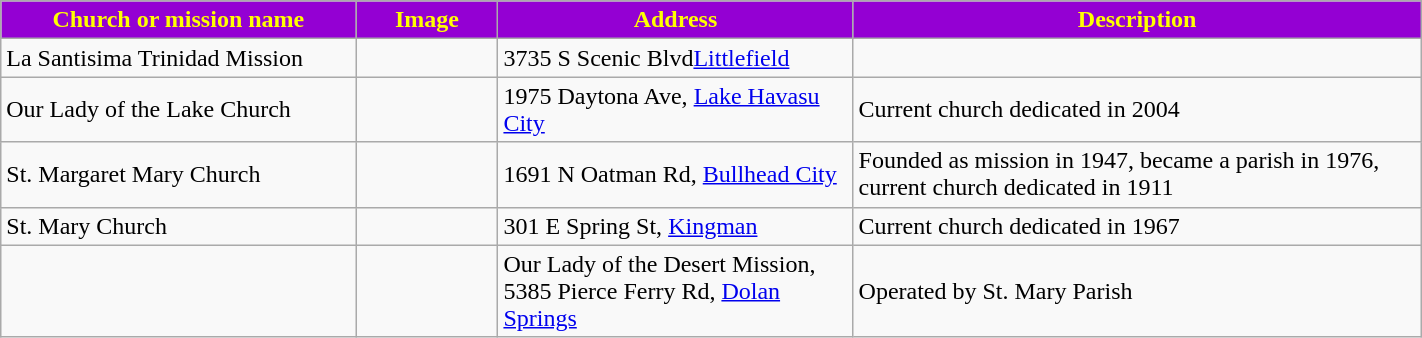<table class="wikitable sortable" style="width:75%">
<tr>
<th style="background:darkviolet; color:yellow;" width="25%"><strong>Church or mission name</strong></th>
<th style="background:darkviolet; color:yellow;" width="10%"><strong>Image</strong></th>
<th style="background:darkviolet; color:yellow;" width="25%"><strong>Address</strong></th>
<th style="background:darkviolet; color:yellow;" width="15"><strong>Description</strong></th>
</tr>
<tr>
<td>La Santisima Trinidad Mission</td>
<td></td>
<td>3735 S Scenic Blvd<a href='#'>Littlefield</a></td>
<td></td>
</tr>
<tr>
<td>Our Lady of the Lake Church</td>
<td></td>
<td>1975 Daytona Ave, <a href='#'>Lake Havasu City</a></td>
<td>Current church dedicated in 2004</td>
</tr>
<tr>
<td>St. Margaret Mary Church</td>
<td></td>
<td>1691 N Oatman Rd, <a href='#'>Bullhead City</a></td>
<td>Founded as mission in 1947, became a parish in 1976, current church dedicated in 1911</td>
</tr>
<tr>
<td>St. Mary Church</td>
<td></td>
<td>301 E Spring St,  <a href='#'>Kingman</a></td>
<td>Current church dedicated in 1967</td>
</tr>
<tr>
<td></td>
<td></td>
<td>Our Lady of the Desert Mission, 5385 Pierce Ferry Rd, <a href='#'>Dolan Springs</a></td>
<td>Operated by St. Mary Parish</td>
</tr>
</table>
